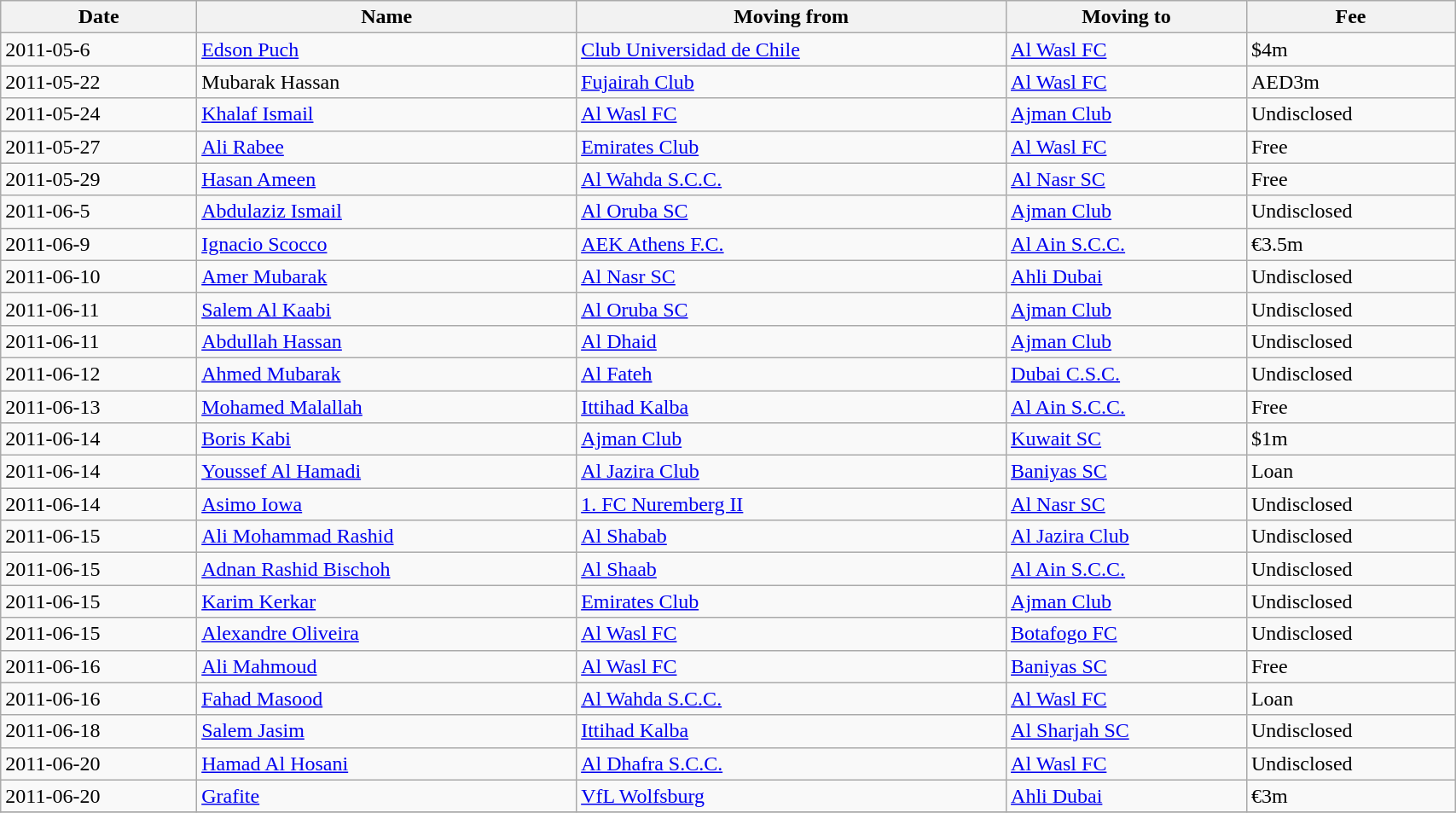<table class="wikitable sortable" width=90%>
<tr>
<th>Date</th>
<th>Name</th>
<th>Moving from</th>
<th>Moving to</th>
<th>Fee</th>
</tr>
<tr>
<td>2011-05-6</td>
<td> <a href='#'>Edson Puch</a></td>
<td> <a href='#'>Club Universidad de Chile</a></td>
<td> <a href='#'>Al Wasl FC</a></td>
<td>$4m</td>
</tr>
<tr>
<td>2011-05-22</td>
<td>  Mubarak Hassan</td>
<td> <a href='#'>Fujairah Club</a></td>
<td> <a href='#'>Al Wasl FC</a></td>
<td>AED3m</td>
</tr>
<tr>
<td>2011-05-24</td>
<td> <a href='#'>Khalaf Ismail</a></td>
<td> <a href='#'>Al Wasl FC</a></td>
<td> <a href='#'>Ajman Club</a></td>
<td>Undisclosed</td>
</tr>
<tr>
<td>2011-05-27</td>
<td> <a href='#'>Ali Rabee</a></td>
<td> <a href='#'>Emirates Club</a></td>
<td> <a href='#'>Al Wasl FC</a></td>
<td>Free</td>
</tr>
<tr>
<td>2011-05-29</td>
<td> <a href='#'>Hasan Ameen</a></td>
<td> <a href='#'>Al Wahda S.C.C.</a></td>
<td> <a href='#'>Al Nasr SC</a></td>
<td>Free</td>
</tr>
<tr>
<td>2011-06-5</td>
<td> <a href='#'>Abdulaziz Ismail</a></td>
<td> <a href='#'>Al Oruba SC</a></td>
<td> <a href='#'>Ajman Club</a></td>
<td>Undisclosed</td>
</tr>
<tr>
<td>2011-06-9</td>
<td> <a href='#'>Ignacio Scocco</a></td>
<td> <a href='#'>AEK Athens F.C.</a></td>
<td> <a href='#'>Al Ain S.C.C.</a></td>
<td>€3.5m</td>
</tr>
<tr>
<td>2011-06-10</td>
<td> <a href='#'>Amer Mubarak</a></td>
<td> <a href='#'>Al Nasr SC</a></td>
<td> <a href='#'>Ahli Dubai</a></td>
<td>Undisclosed</td>
</tr>
<tr>
<td>2011-06-11</td>
<td> <a href='#'>Salem Al Kaabi</a></td>
<td> <a href='#'>Al Oruba SC</a></td>
<td> <a href='#'>Ajman Club</a></td>
<td>Undisclosed</td>
</tr>
<tr>
<td>2011-06-11</td>
<td> <a href='#'>Abdullah Hassan</a></td>
<td> <a href='#'>Al Dhaid</a></td>
<td> <a href='#'>Ajman Club</a></td>
<td>Undisclosed</td>
</tr>
<tr>
<td>2011-06-12</td>
<td> <a href='#'>Ahmed Mubarak</a></td>
<td> <a href='#'>Al Fateh</a></td>
<td> <a href='#'>Dubai C.S.C.</a></td>
<td>Undisclosed</td>
</tr>
<tr>
<td>2011-06-13</td>
<td> <a href='#'>Mohamed Malallah</a></td>
<td> <a href='#'>Ittihad Kalba</a></td>
<td> <a href='#'>Al Ain S.C.C.</a></td>
<td>Free</td>
</tr>
<tr>
<td>2011-06-14</td>
<td> <a href='#'>Boris Kabi</a></td>
<td> <a href='#'>Ajman Club</a></td>
<td> <a href='#'>Kuwait SC</a></td>
<td>$1m</td>
</tr>
<tr>
<td>2011-06-14</td>
<td> <a href='#'>Youssef Al Hamadi</a></td>
<td> <a href='#'>Al Jazira Club</a></td>
<td> <a href='#'>Baniyas SC</a></td>
<td>Loan</td>
</tr>
<tr>
<td>2011-06-14</td>
<td> <a href='#'>Asimo Iowa</a></td>
<td> <a href='#'>1. FC Nuremberg II</a></td>
<td> <a href='#'>Al Nasr SC</a></td>
<td>Undisclosed</td>
</tr>
<tr>
<td>2011-06-15</td>
<td> <a href='#'>Ali Mohammad Rashid</a></td>
<td> <a href='#'>Al Shabab</a></td>
<td> <a href='#'>Al Jazira Club</a></td>
<td>Undisclosed</td>
</tr>
<tr>
<td>2011-06-15</td>
<td> <a href='#'>Adnan Rashid Bischoh</a></td>
<td> <a href='#'>Al Shaab</a></td>
<td> <a href='#'>Al Ain S.C.C.</a></td>
<td>Undisclosed</td>
</tr>
<tr>
<td>2011-06-15</td>
<td> <a href='#'>Karim Kerkar</a></td>
<td> <a href='#'>Emirates Club</a></td>
<td> <a href='#'>Ajman Club</a></td>
<td>Undisclosed</td>
</tr>
<tr>
<td>2011-06-15</td>
<td> <a href='#'>Alexandre Oliveira</a></td>
<td> <a href='#'>Al Wasl FC</a></td>
<td> <a href='#'>Botafogo FC</a></td>
<td>Undisclosed</td>
</tr>
<tr>
<td>2011-06-16</td>
<td> <a href='#'>Ali Mahmoud</a></td>
<td> <a href='#'>Al Wasl FC</a></td>
<td> <a href='#'>Baniyas SC</a></td>
<td>Free</td>
</tr>
<tr>
<td>2011-06-16</td>
<td> <a href='#'>Fahad Masood</a></td>
<td> <a href='#'>Al Wahda S.C.C.</a></td>
<td> <a href='#'>Al Wasl FC</a></td>
<td>Loan</td>
</tr>
<tr>
<td>2011-06-18</td>
<td> <a href='#'>Salem Jasim</a></td>
<td> <a href='#'>Ittihad Kalba</a></td>
<td> <a href='#'>Al Sharjah SC</a></td>
<td>Undisclosed</td>
</tr>
<tr>
<td>2011-06-20</td>
<td> <a href='#'>Hamad Al Hosani</a></td>
<td> <a href='#'>Al Dhafra S.C.C.</a></td>
<td> <a href='#'>Al Wasl FC</a></td>
<td>Undisclosed</td>
</tr>
<tr>
<td>2011-06-20</td>
<td> <a href='#'>Grafite</a></td>
<td> <a href='#'>VfL Wolfsburg</a></td>
<td> <a href='#'>Ahli Dubai</a></td>
<td>€3m</td>
</tr>
<tr>
</tr>
</table>
